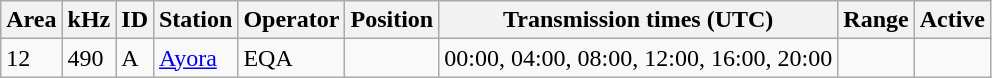<table class="wikitable sortable">
<tr class="hintergrundfarbe5">
<th>Area</th>
<th>kHz</th>
<th>ID</th>
<th>Station</th>
<th>Operator</th>
<th>Position</th>
<th class="unsortable">Transmission times (UTC)</th>
<th>Range</th>
<th>Active</th>
</tr>
<tr>
<td>12</td>
<td>490</td>
<td>A</td>
<td><a href='#'>Ayora</a></td>
<td>EQA</td>
<td></td>
<td>00:00, 04:00, 08:00, 12:00, 16:00, 20:00</td>
<td></td>
<td></td>
</tr>
</table>
